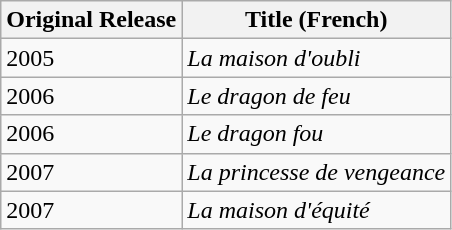<table class="wikitable sortable">
<tr>
<th>Original Release</th>
<th>Title (French)</th>
</tr>
<tr>
<td>2005</td>
<td><em>La maison d'oubli</em></td>
</tr>
<tr>
<td>2006</td>
<td><em>Le dragon de feu</em></td>
</tr>
<tr>
<td>2006</td>
<td><em>Le dragon fou</em></td>
</tr>
<tr>
<td>2007</td>
<td><em>La princesse de vengeance</em></td>
</tr>
<tr>
<td>2007</td>
<td><em>La maison d'équité</em></td>
</tr>
</table>
